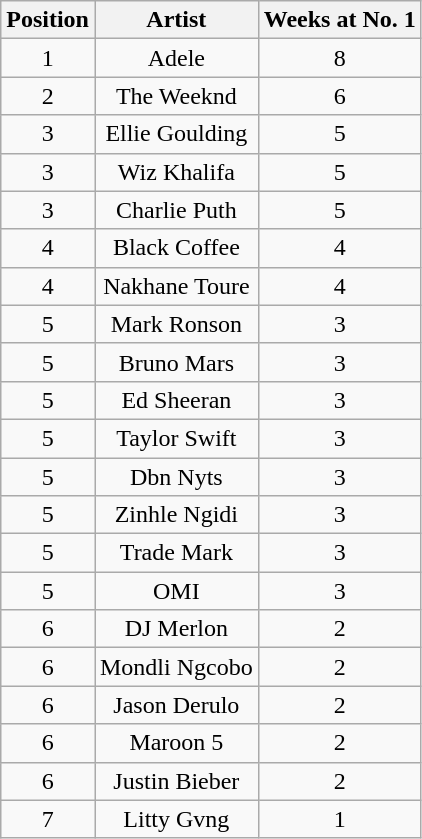<table class="wikitable">
<tr>
<th style="text-align: center;">Position</th>
<th style="text-align: center;">Artist</th>
<th style="text-align: center;">Weeks at No. 1</th>
</tr>
<tr>
<td style="text-align: center;">1</td>
<td style="text-align: center;">Adele</td>
<td Style="text-align: center;">8</td>
</tr>
<tr>
<td style="text-align: center;">2</td>
<td style="text-align: center;">The Weeknd</td>
<td style="text-align: center;">6</td>
</tr>
<tr>
<td style="text-align: center;">3</td>
<td style="text-align: center;">Ellie Goulding</td>
<td style="text-align: center;">5</td>
</tr>
<tr>
<td style="text-align: center;">3</td>
<td style="text-align: center;">Wiz Khalifa</td>
<td Style="text-align: center;">5</td>
</tr>
<tr>
<td style="text-align: center;">3</td>
<td style="text-align: center;">Charlie Puth</td>
<td Style="text-align: center;">5</td>
</tr>
<tr>
<td style="text-align: center;">4</td>
<td style="text-align: center;">Black Coffee</td>
<td Style="text-align: center;">4</td>
</tr>
<tr>
<td style="text-align: center;">4</td>
<td style="text-align: center;">Nakhane Toure</td>
<td Style="text-align: center;">4</td>
</tr>
<tr>
<td style="text-align: center;">5</td>
<td style="text-align: center;">Mark Ronson</td>
<td style="text-align: center;">3</td>
</tr>
<tr>
<td style="text-align: center;">5</td>
<td style="text-align: center;">Bruno Mars</td>
<td style="text-align: center;">3</td>
</tr>
<tr>
<td style="text-align: center;">5</td>
<td style="text-align: center;">Ed Sheeran</td>
<td style="text-align: center;">3</td>
</tr>
<tr>
<td style="text-align: center;">5</td>
<td style="text-align: center;">Taylor Swift</td>
<td style="text-align: center;">3</td>
</tr>
<tr>
<td style="text-align: center;">5</td>
<td style="text-align: center;">Dbn Nyts</td>
<td style="text-align: center;">3</td>
</tr>
<tr>
<td style="text-align: center;">5</td>
<td style="text-align: center;">Zinhle Ngidi</td>
<td style="text-align: center;">3</td>
</tr>
<tr>
<td style="text-align: center;">5</td>
<td style="text-align: center;">Trade Mark</td>
<td style="text-align: center;">3</td>
</tr>
<tr>
<td style="text-align: center;">5</td>
<td style="text-align: center;">OMI</td>
<td style="text-align: center;">3</td>
</tr>
<tr>
<td style="text-align: center;">6</td>
<td style="text-align: center;">DJ Merlon</td>
<td style="text-align: center;">2</td>
</tr>
<tr>
<td style="text-align: center;">6</td>
<td style="text-align: center;">Mondli Ngcobo</td>
<td style="text-align: center;">2</td>
</tr>
<tr>
<td style="text-align: center;">6</td>
<td style="text-align: center;">Jason Derulo</td>
<td Style="text-align: center;">2</td>
</tr>
<tr>
<td style="text-align: center;">6</td>
<td style="text-align: center;">Maroon 5</td>
<td Style="text-align: center;">2</td>
</tr>
<tr>
<td style="text-align: center;">6</td>
<td style="text-align: center;">Justin Bieber</td>
<td Style="text-align: center;">2</td>
</tr>
<tr>
<td style="text-align: center;">7</td>
<td style="text-align: center;">Litty Gvng</td>
<td Style="text-align: center;">1</td>
</tr>
</table>
